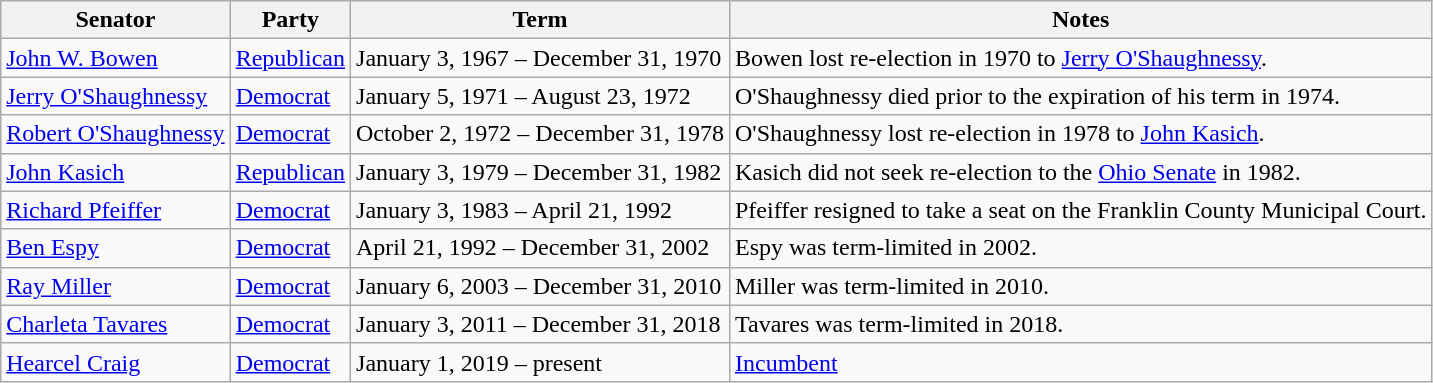<table class=wikitable>
<tr valign=bottom>
<th>Senator</th>
<th>Party</th>
<th>Term</th>
<th>Notes</th>
</tr>
<tr>
<td><a href='#'>John W. Bowen</a></td>
<td><a href='#'>Republican</a></td>
<td>January 3, 1967 – December 31, 1970</td>
<td>Bowen lost re-election in 1970 to <a href='#'>Jerry O'Shaughnessy</a>.</td>
</tr>
<tr>
<td><a href='#'>Jerry O'Shaughnessy</a></td>
<td><a href='#'>Democrat</a></td>
<td>January 5, 1971 – August 23, 1972</td>
<td>O'Shaughnessy died prior to the expiration of his term in 1974.</td>
</tr>
<tr>
<td><a href='#'>Robert O'Shaughnessy</a></td>
<td><a href='#'>Democrat</a></td>
<td>October 2, 1972 – December 31, 1978</td>
<td>O'Shaughnessy lost re-election in 1978 to <a href='#'>John Kasich</a>.</td>
</tr>
<tr>
<td><a href='#'>John Kasich</a></td>
<td><a href='#'>Republican</a></td>
<td>January 3, 1979 – December 31, 1982</td>
<td>Kasich did not seek re-election to the <a href='#'>Ohio Senate</a> in 1982.</td>
</tr>
<tr>
<td><a href='#'>Richard Pfeiffer</a></td>
<td><a href='#'>Democrat</a></td>
<td>January 3, 1983 – April 21, 1992</td>
<td>Pfeiffer resigned to take a seat on the Franklin County Municipal Court.</td>
</tr>
<tr>
<td><a href='#'>Ben Espy</a></td>
<td><a href='#'>Democrat</a></td>
<td>April 21, 1992 – December 31, 2002</td>
<td>Espy was term-limited in 2002.</td>
</tr>
<tr>
<td><a href='#'>Ray Miller</a></td>
<td><a href='#'>Democrat</a></td>
<td>January 6, 2003 – December 31, 2010</td>
<td>Miller was term-limited in 2010.</td>
</tr>
<tr>
<td><a href='#'>Charleta Tavares</a></td>
<td><a href='#'>Democrat</a></td>
<td>January 3, 2011 – December 31, 2018</td>
<td>Tavares was term-limited in 2018.</td>
</tr>
<tr>
<td><a href='#'>Hearcel Craig</a></td>
<td><a href='#'>Democrat</a></td>
<td>January 1, 2019 – present</td>
<td><a href='#'>Incumbent</a></td>
</tr>
</table>
